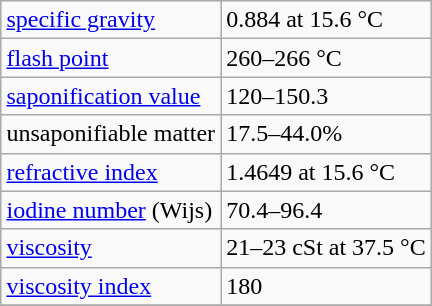<table class="wikitable" style="float: right;">
<tr>
<td><a href='#'>specific gravity</a></td>
<td>0.884 at 15.6 °C</td>
</tr>
<tr>
<td><a href='#'>flash point</a></td>
<td>260–266 °C</td>
</tr>
<tr>
<td><a href='#'>saponification value</a></td>
<td>120–150.3</td>
</tr>
<tr>
<td>unsaponifiable matter</td>
<td>17.5–44.0%</td>
</tr>
<tr>
<td><a href='#'>refractive index</a></td>
<td>1.4649 at 15.6 °C</td>
</tr>
<tr>
<td><a href='#'>iodine number</a> (Wijs)</td>
<td>70.4–96.4</td>
</tr>
<tr>
<td><a href='#'>viscosity</a></td>
<td>21–23 cSt at 37.5 °C</td>
</tr>
<tr>
<td><a href='#'>viscosity index</a></td>
<td>180</td>
</tr>
<tr>
</tr>
</table>
